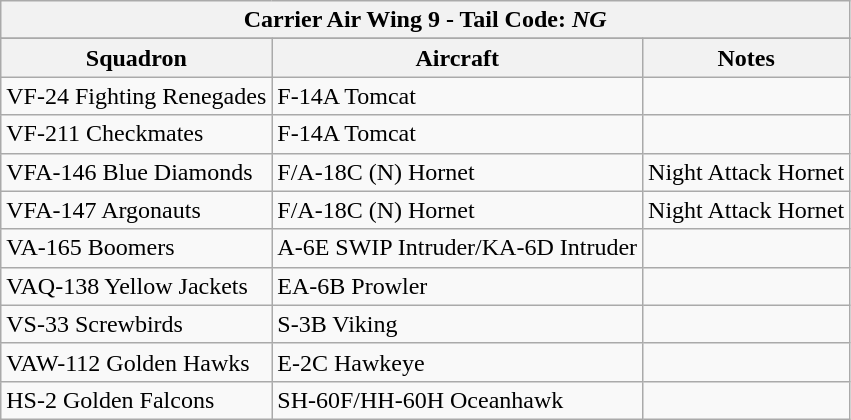<table class="wikitable">
<tr>
<th colspan="3">Carrier Air Wing 9 - Tail Code: <em>NG</em></th>
</tr>
<tr>
</tr>
<tr>
<th>Squadron</th>
<th>Aircraft</th>
<th>Notes</th>
</tr>
<tr>
<td>VF-24 Fighting Renegades</td>
<td>F-14A Tomcat</td>
<td></td>
</tr>
<tr>
<td>VF-211 Checkmates</td>
<td>F-14A Tomcat</td>
<td></td>
</tr>
<tr>
<td>VFA-146 Blue Diamonds</td>
<td>F/A-18C (N) Hornet</td>
<td>Night Attack Hornet</td>
</tr>
<tr>
<td>VFA-147 Argonauts</td>
<td>F/A-18C (N) Hornet</td>
<td>Night Attack Hornet</td>
</tr>
<tr>
<td>VA-165 Boomers</td>
<td>A-6E SWIP Intruder/KA-6D Intruder</td>
<td></td>
</tr>
<tr>
<td>VAQ-138 Yellow Jackets</td>
<td>EA-6B Prowler</td>
<td></td>
</tr>
<tr>
<td>VS-33 Screwbirds</td>
<td>S-3B Viking</td>
<td></td>
</tr>
<tr>
<td>VAW-112 Golden Hawks</td>
<td>E-2C Hawkeye</td>
<td></td>
</tr>
<tr>
<td>HS-2 Golden Falcons</td>
<td>SH-60F/HH-60H Oceanhawk</td>
<td></td>
</tr>
</table>
